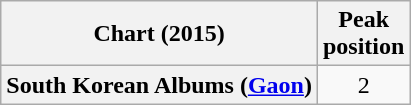<table class="wikitable sortable plainrowheaders" style="text-align:center">
<tr>
<th scope="col">Chart (2015)</th>
<th scope="col">Peak<br>position</th>
</tr>
<tr>
<th scope="row">South Korean Albums (<a href='#'>Gaon</a>)</th>
<td>2</td>
</tr>
</table>
